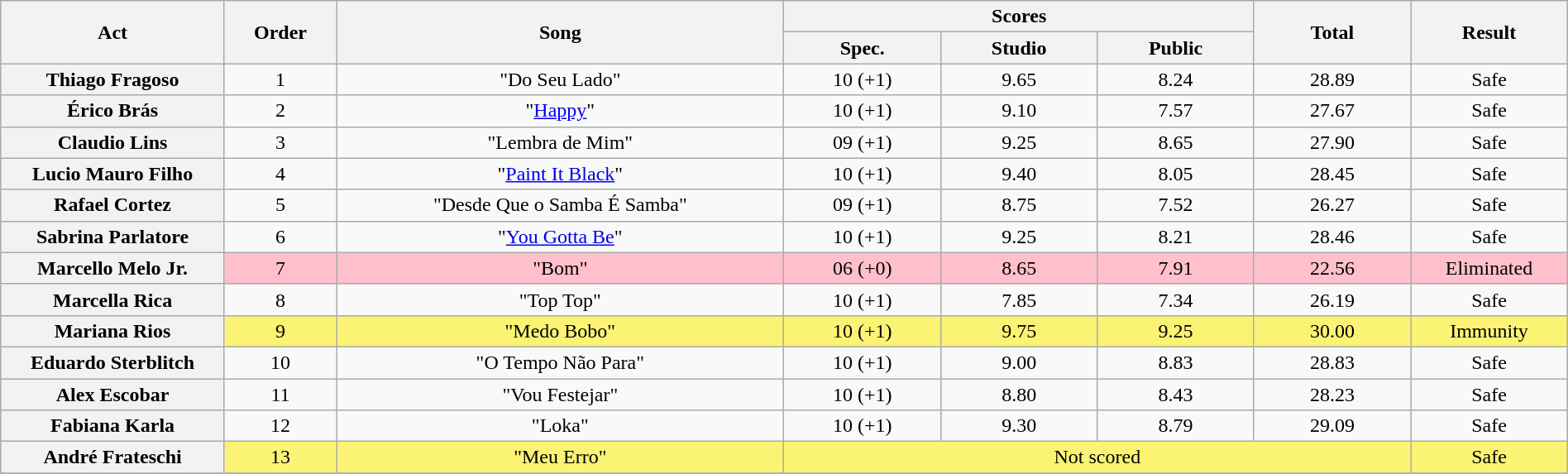<table class="wikitable plainrowheaders" style="text-align:center; width:100%;">
<tr>
<th scope="col" rowspan=2 width="10.0%">Act</th>
<th scope="col" rowspan=2 width="05.0%">Order</th>
<th scope="col" rowspan=2 width="20.0%">Song</th>
<th scope="col" colspan=3 width="20.0%">Scores</th>
<th scope="col" rowspan=2 width="07.0%">Total</th>
<th scope="col" rowspan=2 width="07.0%">Result</th>
</tr>
<tr>
<th scope="col" width="07.0%">Spec.</th>
<th scope="col" width="07.0%">Studio</th>
<th scope="col" width="07.0%">Public</th>
</tr>
<tr>
<th scope="row">Thiago Fragoso</th>
<td>1</td>
<td>"Do Seu Lado"</td>
<td>10 (+1)</td>
<td>9.65</td>
<td>8.24</td>
<td>28.89</td>
<td>Safe</td>
</tr>
<tr>
<th scope="row">Érico Brás</th>
<td>2</td>
<td>"<a href='#'>Happy</a>"</td>
<td>10 (+1)</td>
<td>9.10</td>
<td>7.57</td>
<td>27.67</td>
<td>Safe</td>
</tr>
<tr>
<th scope="row">Claudio Lins</th>
<td>3</td>
<td>"Lembra de Mim"</td>
<td>09 (+1)</td>
<td>9.25</td>
<td>8.65</td>
<td>27.90</td>
<td>Safe</td>
</tr>
<tr>
<th scope="row">Lucio Mauro Filho</th>
<td>4</td>
<td>"<a href='#'>Paint It Black</a>"</td>
<td>10 (+1)</td>
<td>9.40</td>
<td>8.05</td>
<td>28.45</td>
<td>Safe</td>
</tr>
<tr>
<th scope="row">Rafael Cortez</th>
<td>5</td>
<td>"Desde Que o Samba É Samba"</td>
<td>09 (+1)</td>
<td>8.75</td>
<td>7.52</td>
<td>26.27</td>
<td>Safe</td>
</tr>
<tr>
<th scope="row">Sabrina Parlatore</th>
<td>6</td>
<td>"<a href='#'>You Gotta Be</a>"</td>
<td>10 (+1)</td>
<td>9.25</td>
<td>8.21</td>
<td>28.46</td>
<td>Safe</td>
</tr>
<tr bgcolor="FFC0CB">
<th scope="row">Marcello Melo Jr.</th>
<td>7</td>
<td>"Bom"</td>
<td>06 (+0)</td>
<td>8.65</td>
<td>7.91</td>
<td>22.56</td>
<td>Eliminated</td>
</tr>
<tr>
<th scope="row">Marcella Rica</th>
<td>8</td>
<td>"Top Top"</td>
<td>10 (+1)</td>
<td>7.85</td>
<td>7.34</td>
<td>26.19</td>
<td>Safe</td>
</tr>
<tr bgcolor="FBF373">
<th scope="row">Mariana Rios</th>
<td>9</td>
<td>"Medo Bobo"</td>
<td>10 (+1)</td>
<td>9.75</td>
<td>9.25</td>
<td>30.00</td>
<td>Immunity</td>
</tr>
<tr>
<th scope="row">Eduardo Sterblitch</th>
<td>10</td>
<td>"O Tempo Não Para"</td>
<td>10 (+1)</td>
<td>9.00</td>
<td>8.83</td>
<td>28.83</td>
<td>Safe</td>
</tr>
<tr>
<th scope="row">Alex Escobar</th>
<td>11</td>
<td>"Vou Festejar"</td>
<td>10 (+1)</td>
<td>8.80</td>
<td>8.43</td>
<td>28.23</td>
<td>Safe</td>
</tr>
<tr>
<th scope="row">Fabiana Karla</th>
<td>12</td>
<td>"Loka"</td>
<td>10 (+1)</td>
<td>9.30</td>
<td>8.79</td>
<td>29.09</td>
<td>Safe</td>
</tr>
<tr bgcolor="FBF373">
<th scope="row">André Frateschi</th>
<td>13</td>
<td>"Meu Erro"</td>
<td colspan=4>Not scored</td>
<td>Safe</td>
</tr>
<tr>
</tr>
</table>
